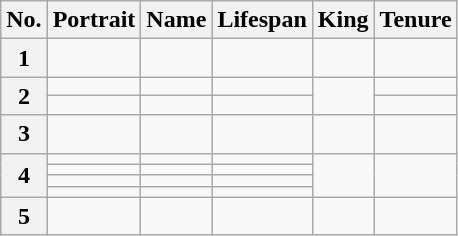<table class="wikitable sortable" style="margin-bottom: 10px;">
<tr>
<th>No.</th>
<th>Portrait</th>
<th>Name</th>
<th>Lifespan</th>
<th>King</th>
<th>Tenure</th>
</tr>
<tr>
<th>1</th>
<td></td>
<td></td>
<td></td>
<td></td>
<td></td>
</tr>
<tr>
<th rowspan="2">2</th>
<td></td>
<td></td>
<td></td>
<td rowspan="2"></td>
<td></td>
</tr>
<tr>
<td></td>
<td></td>
<td></td>
<td></td>
</tr>
<tr>
<th>3</th>
<td></td>
<td></td>
<td></td>
<td></td>
<td></td>
</tr>
<tr>
<th rowspan="4">4</th>
<td></td>
<td></td>
<td></td>
<td rowspan="4"></td>
<td rowspan="4"></td>
</tr>
<tr>
<td></td>
<td></td>
<td></td>
</tr>
<tr>
<td></td>
<td></td>
<td></td>
</tr>
<tr>
<td></td>
<td></td>
<td></td>
</tr>
<tr>
<th>5</th>
<td></td>
<td></td>
<td></td>
<td></td>
<td></td>
</tr>
</table>
